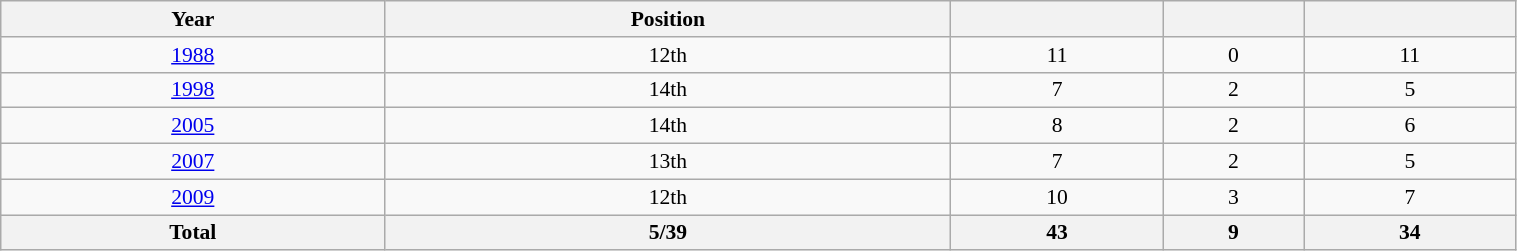<table class="wikitable" width=80% style="text-align: center;font-size:90%;">
<tr>
<th>Year</th>
<th>Position</th>
<th></th>
<th></th>
<th></th>
</tr>
<tr>
<td> <a href='#'>1988</a></td>
<td>12th</td>
<td>11</td>
<td>0</td>
<td>11</td>
</tr>
<tr>
<td> <a href='#'>1998</a></td>
<td>14th</td>
<td>7</td>
<td>2</td>
<td>5</td>
</tr>
<tr>
<td> <a href='#'>2005</a></td>
<td>14th</td>
<td>8</td>
<td>2</td>
<td>6</td>
</tr>
<tr>
<td> <a href='#'>2007</a></td>
<td>13th</td>
<td>7</td>
<td>2</td>
<td>5</td>
</tr>
<tr>
<td> <a href='#'>2009</a></td>
<td>12th</td>
<td>10</td>
<td>3</td>
<td>7</td>
</tr>
<tr>
<th>Total</th>
<th>5/39</th>
<th>43</th>
<th>9</th>
<th>34</th>
</tr>
</table>
